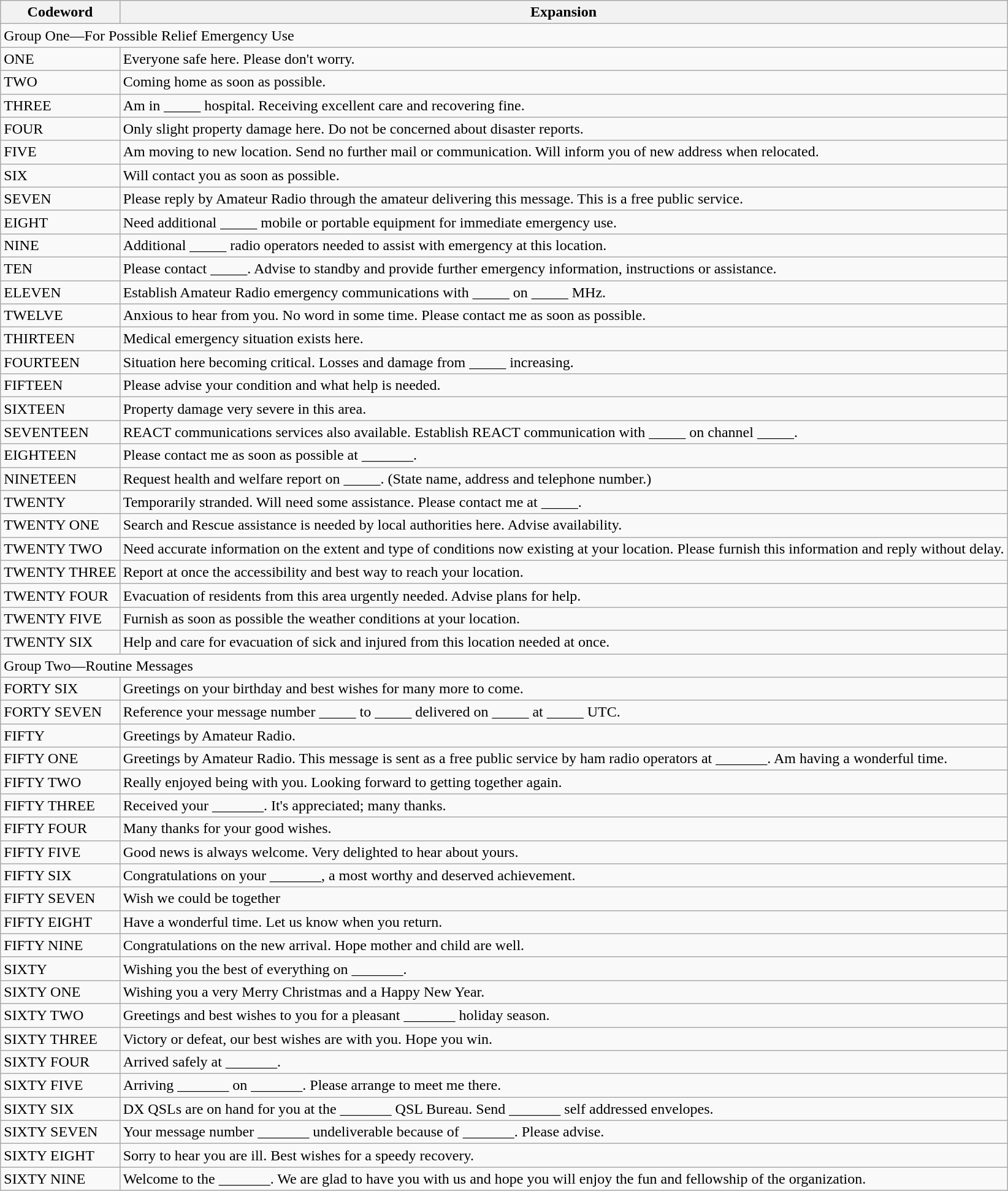<table class="wikitable">
<tr>
<th>Codeword</th>
<th>Expansion</th>
</tr>
<tr>
<td colspan="2">Group One—For Possible Relief Emergency Use</td>
</tr>
<tr>
<td>ONE</td>
<td>Everyone safe here. Please don't worry.</td>
</tr>
<tr>
<td>TWO</td>
<td>Coming home as soon as possible.</td>
</tr>
<tr>
<td>THREE</td>
<td>Am in _____ hospital. Receiving excellent care and recovering fine.</td>
</tr>
<tr>
<td>FOUR</td>
<td>Only slight property damage here. Do not be concerned about disaster reports.</td>
</tr>
<tr>
<td>FIVE</td>
<td>Am moving to new location. Send no further mail or communication. Will inform you of new address when relocated.</td>
</tr>
<tr>
<td>SIX</td>
<td>Will contact you as soon as possible.</td>
</tr>
<tr>
<td>SEVEN</td>
<td>Please reply by Amateur Radio through the amateur delivering this message. This is a free public service.</td>
</tr>
<tr>
<td>EIGHT</td>
<td>Need additional _____ mobile or portable equipment for immediate emergency use.</td>
</tr>
<tr>
<td>NINE</td>
<td>Additional _____ radio operators needed to assist with emergency at this location.</td>
</tr>
<tr>
<td>TEN</td>
<td>Please contact _____. Advise to standby and provide further emergency information, instructions or assistance.</td>
</tr>
<tr>
<td>ELEVEN</td>
<td>Establish Amateur Radio emergency communications with _____ on _____ MHz.</td>
</tr>
<tr>
<td>TWELVE</td>
<td>Anxious to hear from you. No word in some time. Please contact me as soon as possible.</td>
</tr>
<tr>
<td>THIRTEEN</td>
<td>Medical emergency situation exists here.</td>
</tr>
<tr>
<td>FOURTEEN</td>
<td>Situation here becoming critical. Losses and damage from _____ increasing.</td>
</tr>
<tr>
<td>FIFTEEN</td>
<td>Please advise your condition and what help is needed.</td>
</tr>
<tr>
<td>SIXTEEN</td>
<td>Property damage very severe in this area.</td>
</tr>
<tr>
<td>SEVENTEEN</td>
<td>REACT communications services also available. Establish REACT communication with _____ on channel _____.</td>
</tr>
<tr>
<td>EIGHTEEN</td>
<td>Please contact me as soon as possible at _______.</td>
</tr>
<tr>
<td>NINETEEN</td>
<td>Request health and welfare report on _____. (State name, address and telephone number.)</td>
</tr>
<tr>
<td>TWENTY</td>
<td>Temporarily stranded. Will need some assistance. Please contact me at _____.</td>
</tr>
<tr>
<td>TWENTY ONE</td>
<td>Search and Rescue assistance is needed by local authorities here. Advise availability.</td>
</tr>
<tr>
<td>TWENTY TWO</td>
<td>Need accurate information on the extent and type of conditions now existing at your location. Please furnish this information and reply without delay.</td>
</tr>
<tr>
<td>TWENTY THREE</td>
<td>Report at once the accessibility and best way to reach your location.</td>
</tr>
<tr>
<td>TWENTY FOUR</td>
<td>Evacuation of residents from this area urgently needed. Advise plans for help.</td>
</tr>
<tr>
<td>TWENTY FIVE</td>
<td>Furnish as soon as possible the weather conditions at your location.</td>
</tr>
<tr>
<td>TWENTY SIX</td>
<td>Help and care for evacuation of sick and injured from this location needed at once.</td>
</tr>
<tr>
<td colspan="2">Group Two—Routine Messages</td>
</tr>
<tr>
<td>FORTY SIX</td>
<td>Greetings on your birthday and best wishes for many more to come.</td>
</tr>
<tr>
<td>FORTY SEVEN</td>
<td>Reference your message number _____ to _____ delivered on _____ at _____ UTC.</td>
</tr>
<tr>
<td>FIFTY</td>
<td>Greetings by Amateur Radio.</td>
</tr>
<tr>
<td>FIFTY ONE</td>
<td>Greetings by Amateur Radio. This message is sent as a free public service by ham radio operators at _______. Am having a wonderful time.</td>
</tr>
<tr>
<td>FIFTY TWO</td>
<td>Really enjoyed being with you. Looking forward to getting together again.</td>
</tr>
<tr>
<td>FIFTY THREE</td>
<td>Received your _______. It's appreciated; many thanks.</td>
</tr>
<tr>
<td>FIFTY FOUR</td>
<td>Many thanks for your good wishes.</td>
</tr>
<tr>
<td>FIFTY FIVE</td>
<td>Good news is always welcome. Very delighted to hear about yours.</td>
</tr>
<tr>
<td>FIFTY SIX</td>
<td>Congratulations on your _______, a most worthy and deserved achievement.</td>
</tr>
<tr>
<td>FIFTY SEVEN</td>
<td>Wish we could be together</td>
</tr>
<tr>
<td>FIFTY EIGHT</td>
<td>Have a wonderful time. Let us know when you return.</td>
</tr>
<tr>
<td>FIFTY NINE</td>
<td>Congratulations on the new arrival. Hope mother and child are well.</td>
</tr>
<tr>
<td>SIXTY</td>
<td>Wishing you the best of everything on _______.</td>
</tr>
<tr>
<td>SIXTY ONE</td>
<td>Wishing you a very Merry Christmas and a Happy New Year.</td>
</tr>
<tr>
<td>SIXTY TWO</td>
<td>Greetings and best wishes to you for a pleasant _______ holiday season.</td>
</tr>
<tr>
<td>SIXTY THREE</td>
<td>Victory or defeat, our best wishes are with you. Hope you win.</td>
</tr>
<tr>
<td>SIXTY FOUR</td>
<td>Arrived safely at _______.</td>
</tr>
<tr>
<td>SIXTY FIVE</td>
<td>Arriving _______ on _______. Please arrange to meet me there.</td>
</tr>
<tr>
<td>SIXTY SIX</td>
<td>DX QSLs are on hand for you at the _______ QSL Bureau. Send _______ self addressed envelopes.</td>
</tr>
<tr>
<td>SIXTY SEVEN</td>
<td>Your message number _______ undeliverable because of _______. Please advise.</td>
</tr>
<tr>
<td>SIXTY EIGHT</td>
<td>Sorry to hear you are ill. Best wishes for a speedy recovery.</td>
</tr>
<tr>
<td>SIXTY NINE</td>
<td>Welcome to the _______. We are glad to have you with us and hope you will enjoy the fun and fellowship of the organization.</td>
</tr>
</table>
